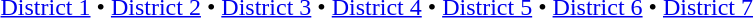<table id=toc class=toc summary=Contents>
<tr>
<td align=center><br><a href='#'>District 1</a> • <a href='#'>District 2</a> • <a href='#'>District 3</a> • <a href='#'>District 4</a> • <a href='#'>District 5</a> • <a href='#'>District 6</a> • <a href='#'>District 7</a></td>
</tr>
</table>
